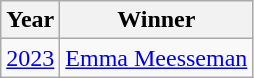<table class=wikitable>
<tr>
<th>Year</th>
<th>Winner</th>
</tr>
<tr>
<td><a href='#'>2023</a></td>
<td> <a href='#'>Emma Meesseman</a></td>
</tr>
</table>
